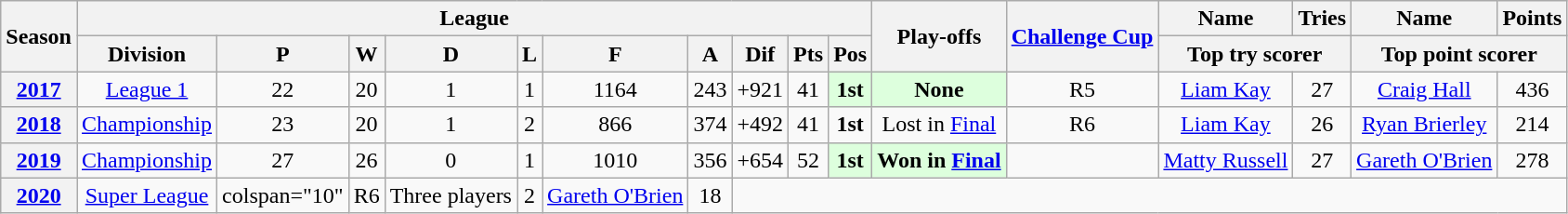<table class="wikitable" style="text-align: center">
<tr>
<th rowspan="2" scope="col">Season</th>
<th colspan="10" scope="col">League</th>
<th rowspan="2" scope="col">Play-offs</th>
<th rowspan="2" scope="col"> <a href='#'>Challenge Cup</a></th>
<th scope="col">Name</th>
<th scope="col">Tries</th>
<th scope="col">Name</th>
<th scope="col">Points</th>
</tr>
<tr>
<th scope="col">Division</th>
<th scope="col">P</th>
<th scope="col">W</th>
<th scope="col">D</th>
<th scope="col">L</th>
<th scope="col">F</th>
<th scope="col">A</th>
<th scope="col">Dif</th>
<th scope="col">Pts</th>
<th scope="col">Pos</th>
<th colspan="2" scope="col">Top try scorer</th>
<th colspan="2" scope="col">Top point scorer</th>
</tr>
<tr>
<th scope="row"><a href='#'>2017</a></th>
<td><a href='#'>League 1</a></td>
<td>22</td>
<td>20</td>
<td>1</td>
<td>1</td>
<td>1164</td>
<td>243</td>
<td>+921</td>
<td>41</td>
<td style="background:#ddffdd;"><strong>1st</strong></td>
<td style="background:#ddffdd;"><strong>None</strong></td>
<td>R5</td>
<td><a href='#'>Liam Kay</a></td>
<td>27</td>
<td><a href='#'>Craig Hall</a></td>
<td>436</td>
</tr>
<tr>
<th scope="row"><a href='#'>2018</a></th>
<td><a href='#'>Championship</a></td>
<td>23</td>
<td>20</td>
<td>1</td>
<td>2</td>
<td>866</td>
<td>374</td>
<td>+492</td>
<td>41</td>
<td><strong>1st</strong></td>
<td>Lost in <a href='#'>Final</a></td>
<td>R6</td>
<td><a href='#'>Liam Kay</a></td>
<td>26</td>
<td><a href='#'>Ryan Brierley</a></td>
<td>214</td>
</tr>
<tr>
<th scope="row"><a href='#'>2019</a></th>
<td><a href='#'>Championship</a></td>
<td>27</td>
<td>26</td>
<td>0</td>
<td>1</td>
<td>1010</td>
<td>356</td>
<td>+654</td>
<td>52</td>
<td style="background:#ddffdd;"><strong>1st</strong></td>
<td style="background:#ddffdd;"><strong>Won in <a href='#'>Final</a></strong></td>
<td></td>
<td><a href='#'>Matty Russell</a></td>
<td>27</td>
<td><a href='#'>Gareth O'Brien</a></td>
<td>278</td>
</tr>
<tr>
<th scope="row"><a href='#'>2020</a></th>
<td><a href='#'>Super League</a></td>
<td>colspan="10"</td>
<td>R6</td>
<td>Three players</td>
<td>2</td>
<td><a href='#'>Gareth O'Brien</a></td>
<td>18</td>
</tr>
</table>
